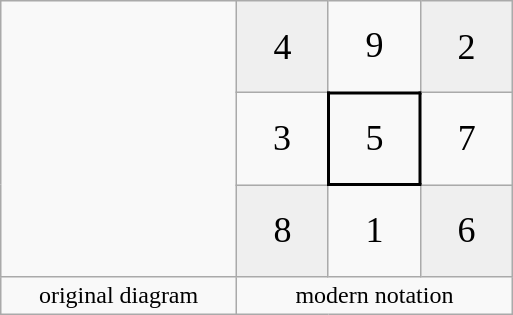<table class="wikitable" align="right" border="1">
<tr>
<td rowspan=3 align="center" style="width:150px"></td>
<td style="font-size:150%; width:50px; height:50px; text-align:center; background:#efefef;">4</td>
<td style="font-size:150%; width:50px; height:50px; text-align:center">9</td>
<td style="font-size:150%; width:50px; height:50px; text-align:center; background:#efefef;">2</td>
</tr>
<tr>
<td style="font-size:150%; width:50px; height:50px; text-align:center">3</td>
<td style="font-size:150%; width:50px; height:50px; text-align:center; border:2px solid black;">5</td>
<td style="font-size:150%; width:50px; height:50px; text-align:center">7</td>
</tr>
<tr>
<td style="font-size:150%; width:50px; height:50px; text-align:center; background:#efefef;">8</td>
<td style="font-size:150%; width:50px; height:50px; text-align:center">1</td>
<td style="font-size:150%; width:50px; height:50px; text-align:center; background:#efefef;">6</td>
</tr>
<tr>
<td style="text-align:center">original diagram</td>
<td colspan=3 style="text-align:center">modern notation</td>
</tr>
</table>
